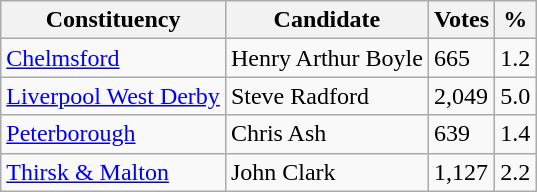<table class="wikitable sortable">
<tr>
<th>Constituency</th>
<th>Candidate</th>
<th>Votes</th>
<th>%</th>
</tr>
<tr>
<td><a href='#'>Chelmsford</a></td>
<td>Henry Arthur Boyle</td>
<td>665</td>
<td>1.2</td>
</tr>
<tr>
<td><a href='#'>Liverpool West Derby</a></td>
<td>Steve Radford</td>
<td>2,049</td>
<td>5.0</td>
</tr>
<tr>
<td><a href='#'>Peterborough</a></td>
<td>Chris Ash</td>
<td>639</td>
<td>1.4</td>
</tr>
<tr>
<td><a href='#'>Thirsk & Malton</a></td>
<td>John Clark</td>
<td>1,127</td>
<td>2.2</td>
</tr>
</table>
